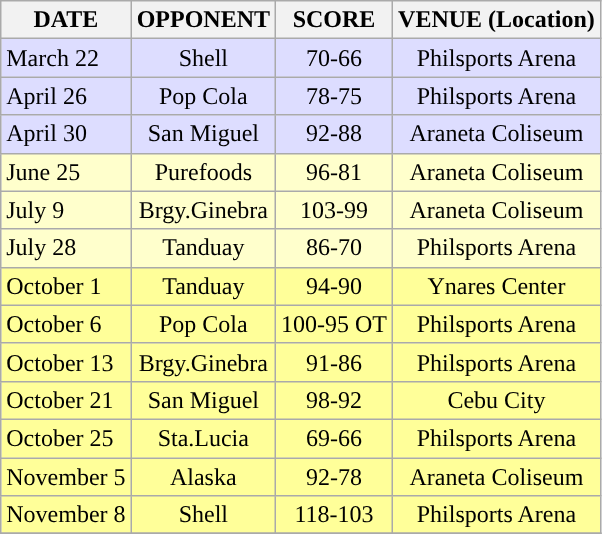<table class="wikitable" border="1">
<tr>
<th><strong>DATE</strong></th>
<th><strong>OPPONENT</strong></th>
<th><strong>SCORE</strong></th>
<th><strong>VENUE (Location)</strong></th>
</tr>
<tr bgcolor=#DDDDFF>
<td>March 22</td>
<td align=center>Shell</td>
<td align=center>70-66</td>
<td align=center>Philsports Arena</td>
</tr>
<tr bgcolor=#DDDDFF>
<td>April 26</td>
<td align=center>Pop Cola</td>
<td align=center>78-75 </td>
<td align=center>Philsports Arena</td>
</tr>
<tr bgcolor=#DDDDFF>
<td>April 30</td>
<td align=center>San Miguel</td>
<td align=center>92-88 </td>
<td align=center>Araneta Coliseum</td>
</tr>
<tr bgcolor=#FFFFCC>
<td>June 25</td>
<td align=center>Purefoods</td>
<td align=center>96-81</td>
<td align=center>Araneta Coliseum</td>
</tr>
<tr bgcolor=#FFFFCC>
<td>July 9</td>
<td align=center>Brgy.Ginebra</td>
<td align=center>103-99 </td>
<td align=center>Araneta Coliseum</td>
</tr>
<tr bgcolor=#FFFFCC>
<td>July 28</td>
<td align=center>Tanduay</td>
<td align=center>86-70</td>
<td align=center>Philsports Arena</td>
</tr>
<tr bgcolor=#FFFF99>
<td>October 1</td>
<td align=center>Tanduay</td>
<td align=center>94-90</td>
<td align=center>Ynares Center</td>
</tr>
<tr bgcolor=#FFFF99>
<td>October 6</td>
<td align=center>Pop Cola</td>
<td align=center>100-95 OT</td>
<td align=center>Philsports Arena</td>
</tr>
<tr bgcolor=#FFFF99>
<td>October 13</td>
<td align=center>Brgy.Ginebra</td>
<td align=center>91-86</td>
<td align=center>Philsports Arena</td>
</tr>
<tr bgcolor=#FFFF99>
<td>October 21</td>
<td align=center>San Miguel</td>
<td align=center>98-92</td>
<td align=center>Cebu City</td>
</tr>
<tr bgcolor=#FFFF99>
<td>October 25</td>
<td align=center>Sta.Lucia</td>
<td align=center>69-66 </td>
<td align=center>Philsports Arena</td>
</tr>
<tr bgcolor=#FFFF99>
<td>November 5</td>
<td align=center>Alaska</td>
<td align=center>92-78</td>
<td align=center>Araneta Coliseum</td>
</tr>
<tr bgcolor=#FFFF99>
<td>November 8</td>
<td align=center>Shell</td>
<td align=center>118-103</td>
<td align=center>Philsports Arena</td>
</tr>
<tr>
</tr>
</table>
